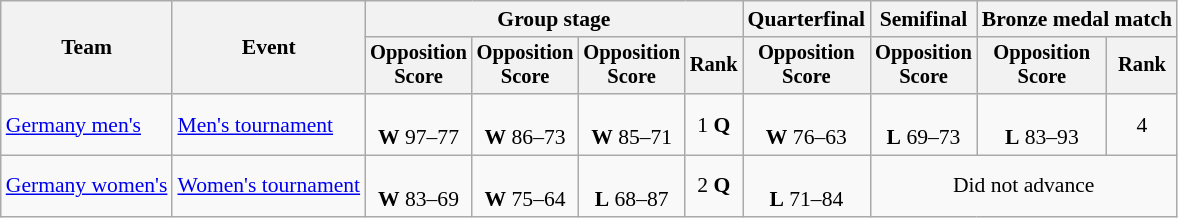<table class=wikitable style=font-size:90%;text-align:center>
<tr>
<th rowspan=2>Team</th>
<th rowspan=2>Event</th>
<th colspan=4>Group stage</th>
<th>Quarterfinal</th>
<th>Semifinal</th>
<th colspan=2>Bronze medal match</th>
</tr>
<tr style=font-size:95%>
<th>Opposition<br>Score</th>
<th>Opposition<br>Score</th>
<th>Opposition<br>Score</th>
<th>Rank</th>
<th>Opposition<br>Score</th>
<th>Opposition<br>Score</th>
<th>Opposition<br>Score</th>
<th>Rank</th>
</tr>
<tr>
<td align=left><a href='#'>Germany men's</a></td>
<td align=left><a href='#'>Men's tournament</a></td>
<td><br><strong>W</strong> 97–77</td>
<td><br><strong>W</strong> 86–73</td>
<td><br><strong>W</strong> 85–71</td>
<td>1 <strong>Q</strong></td>
<td><br><strong>W</strong> 76–63</td>
<td><br><strong>L</strong> 69–73</td>
<td><br><strong>L</strong> 83–93</td>
<td>4</td>
</tr>
<tr>
<td align=left><a href='#'>Germany women's</a></td>
<td align=left><a href='#'>Women's tournament</a></td>
<td><br><strong>W</strong> 83–69</td>
<td><br><strong>W</strong> 75–64</td>
<td><br><strong>L</strong> 68–87</td>
<td>2 <strong>Q</strong></td>
<td><br><strong>L</strong> 71–84</td>
<td colspan=3>Did not advance</td>
</tr>
</table>
